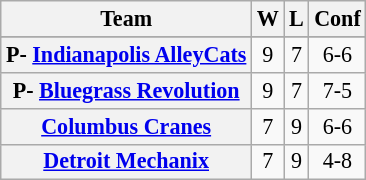<table class="wikitable" style="font-size: 92%;" "align=center">
<tr>
<th>Team</th>
<th>W</th>
<th>L</th>
<th>Conf</th>
</tr>
<tr>
</tr>
<tr>
<th><strong>P- </strong><a href='#'>Indianapolis AlleyCats</a></th>
<td style="text-align:center;">9</td>
<td style="text-align:center;">7</td>
<td style="text-align:center;">6-6</td>
</tr>
<tr>
<th><strong>P- </strong><a href='#'>Bluegrass Revolution</a></th>
<td style="text-align:center;">9</td>
<td style="text-align:center;">7</td>
<td style="text-align:center;">7-5</td>
</tr>
<tr>
<th><a href='#'>Columbus Cranes</a></th>
<td style="text-align:center;">7</td>
<td style="text-align:center;">9</td>
<td style="text-align:center;">6-6</td>
</tr>
<tr>
<th><a href='#'>Detroit Mechanix</a></th>
<td style="text-align:center;">7</td>
<td style="text-align:center;">9</td>
<td style="text-align:center;">4-8</td>
</tr>
</table>
